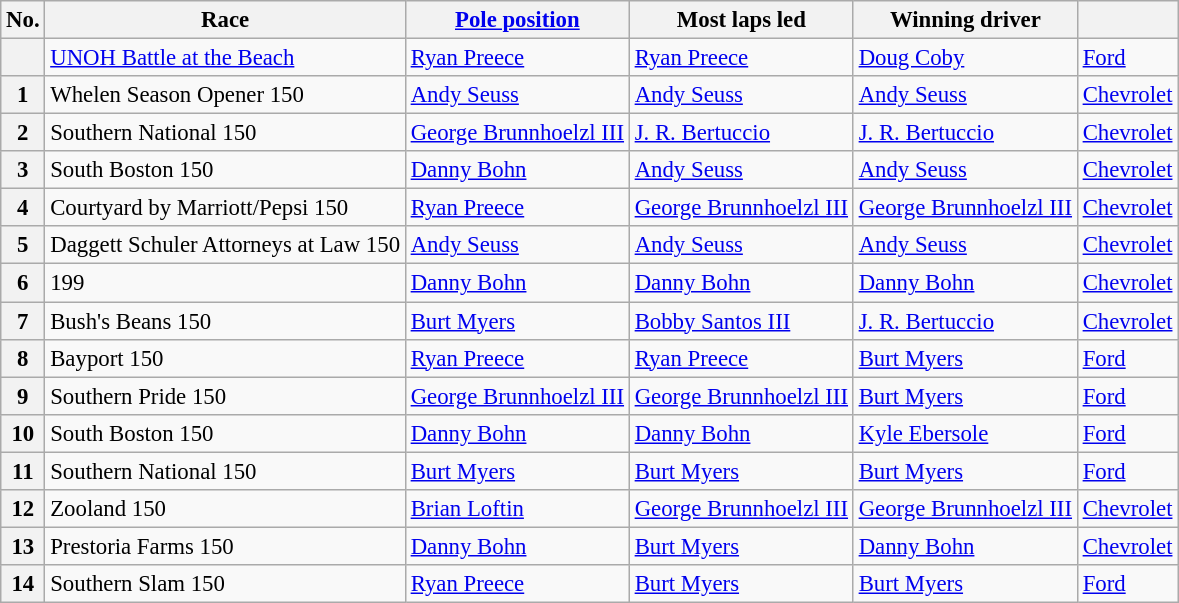<table class="wikitable sortable" style="font-size:95%">
<tr>
<th>No.</th>
<th>Race</th>
<th><a href='#'>Pole position</a></th>
<th>Most laps led</th>
<th>Winning driver</th>
<th></th>
</tr>
<tr>
<th></th>
<td><a href='#'>UNOH Battle at the Beach</a></td>
<td><a href='#'>Ryan Preece</a></td>
<td><a href='#'>Ryan Preece</a></td>
<td><a href='#'>Doug Coby</a></td>
<td><a href='#'>Ford</a></td>
</tr>
<tr>
<th>1</th>
<td>Whelen Season Opener 150</td>
<td><a href='#'>Andy Seuss</a></td>
<td><a href='#'>Andy Seuss</a></td>
<td><a href='#'>Andy Seuss</a></td>
<td><a href='#'>Chevrolet</a></td>
</tr>
<tr>
<th>2</th>
<td>Southern National 150</td>
<td><a href='#'>George Brunnhoelzl III</a></td>
<td><a href='#'>J. R. Bertuccio</a></td>
<td><a href='#'>J. R. Bertuccio</a></td>
<td><a href='#'>Chevrolet</a></td>
</tr>
<tr>
<th>3</th>
<td>South Boston 150</td>
<td><a href='#'>Danny Bohn</a></td>
<td><a href='#'>Andy Seuss</a></td>
<td><a href='#'>Andy Seuss</a></td>
<td><a href='#'>Chevrolet</a></td>
</tr>
<tr>
<th>4</th>
<td>Courtyard by Marriott/Pepsi 150</td>
<td><a href='#'>Ryan Preece</a></td>
<td><a href='#'>George Brunnhoelzl III</a></td>
<td><a href='#'>George Brunnhoelzl III</a></td>
<td><a href='#'>Chevrolet</a></td>
</tr>
<tr>
<th>5</th>
<td>Daggett Schuler Attorneys at Law 150</td>
<td><a href='#'>Andy Seuss</a></td>
<td><a href='#'>Andy Seuss</a></td>
<td><a href='#'>Andy Seuss</a></td>
<td><a href='#'>Chevrolet</a></td>
</tr>
<tr>
<th>6</th>
<td> 199</td>
<td><a href='#'>Danny Bohn</a></td>
<td><a href='#'>Danny Bohn</a></td>
<td><a href='#'>Danny Bohn</a></td>
<td><a href='#'>Chevrolet</a></td>
</tr>
<tr>
<th>7</th>
<td>Bush's Beans 150</td>
<td><a href='#'>Burt Myers</a></td>
<td><a href='#'>Bobby Santos III</a></td>
<td><a href='#'>J. R. Bertuccio</a></td>
<td><a href='#'>Chevrolet</a></td>
</tr>
<tr>
<th>8</th>
<td>Bayport 150</td>
<td><a href='#'>Ryan Preece</a></td>
<td><a href='#'>Ryan Preece</a></td>
<td><a href='#'>Burt Myers</a></td>
<td><a href='#'>Ford</a></td>
</tr>
<tr>
<th>9</th>
<td>Southern Pride 150</td>
<td><a href='#'>George Brunnhoelzl III</a></td>
<td><a href='#'>George Brunnhoelzl III</a></td>
<td><a href='#'>Burt Myers</a></td>
<td><a href='#'>Ford</a></td>
</tr>
<tr>
<th>10</th>
<td>South Boston 150</td>
<td><a href='#'>Danny Bohn</a></td>
<td><a href='#'>Danny Bohn</a></td>
<td><a href='#'>Kyle Ebersole</a></td>
<td><a href='#'>Ford</a></td>
</tr>
<tr>
<th>11</th>
<td>Southern National 150</td>
<td><a href='#'>Burt Myers</a></td>
<td><a href='#'>Burt Myers</a></td>
<td><a href='#'>Burt Myers</a></td>
<td><a href='#'>Ford</a></td>
</tr>
<tr>
<th>12</th>
<td>Zooland 150</td>
<td><a href='#'>Brian Loftin</a></td>
<td><a href='#'>George Brunnhoelzl III</a></td>
<td><a href='#'>George Brunnhoelzl III</a></td>
<td><a href='#'>Chevrolet</a></td>
</tr>
<tr>
<th>13</th>
<td>Prestoria Farms 150</td>
<td><a href='#'>Danny Bohn</a></td>
<td><a href='#'>Burt Myers</a></td>
<td><a href='#'>Danny Bohn</a></td>
<td><a href='#'>Chevrolet</a></td>
</tr>
<tr>
<th>14</th>
<td>Southern Slam 150</td>
<td><a href='#'>Ryan Preece</a></td>
<td><a href='#'>Burt Myers</a></td>
<td><a href='#'>Burt Myers</a></td>
<td><a href='#'>Ford</a></td>
</tr>
</table>
